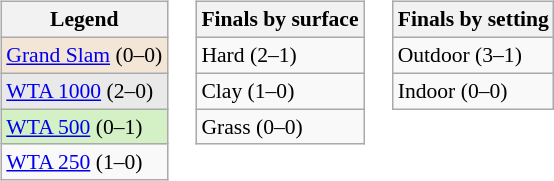<table>
<tr valign=top>
<td><br><table class="wikitable" style=font-size:90%>
<tr>
<th>Legend</th>
</tr>
<tr style=background:#f3e6d7;>
<td><a href='#'>Grand Slam</a> (0–0)</td>
</tr>
<tr style=background:#e9e9e9;>
<td><a href='#'>WTA 1000</a> (2–0)</td>
</tr>
<tr style=background:#d4f1c5;>
<td><a href='#'>WTA 500</a> (0–1)</td>
</tr>
<tr>
<td><a href='#'>WTA 250</a> (1–0)</td>
</tr>
</table>
</td>
<td><br><table class="wikitable" style=font-size:90%>
<tr>
<th>Finals by surface</th>
</tr>
<tr>
<td>Hard (2–1)</td>
</tr>
<tr>
<td>Clay (1–0)</td>
</tr>
<tr>
<td>Grass (0–0)</td>
</tr>
</table>
</td>
<td><br><table class="wikitable" style=font-size:90%>
<tr>
<th>Finals by setting</th>
</tr>
<tr>
<td>Outdoor (3–1)</td>
</tr>
<tr>
<td>Indoor (0–0)</td>
</tr>
</table>
</td>
</tr>
</table>
